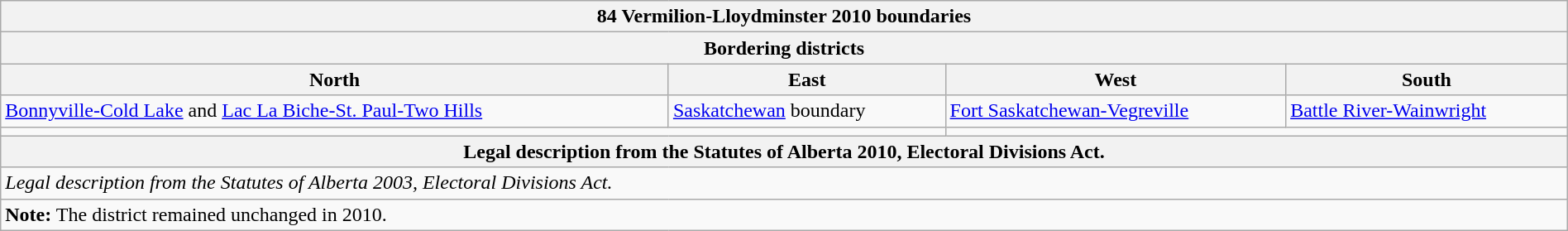<table class="wikitable collapsible collapsed" style="width:100%;">
<tr>
<th colspan=4>84 Vermilion-Lloydminster 2010 boundaries</th>
</tr>
<tr>
<th colspan=4>Bordering districts</th>
</tr>
<tr>
<th>North</th>
<th>East</th>
<th>West</th>
<th>South</th>
</tr>
<tr>
<td><a href='#'>Bonnyville-Cold Lake</a> and <a href='#'>Lac La Biche-St. Paul-Two Hills</a></td>
<td><a href='#'>Saskatchewan</a> boundary</td>
<td><a href='#'>Fort Saskatchewan-Vegreville</a></td>
<td><a href='#'>Battle River-Wainwright</a></td>
</tr>
<tr>
<td colspan=2 align=center></td>
<td colspan=2 align=center></td>
</tr>
<tr>
<th colspan=4>Legal description from the Statutes of Alberta 2010, Electoral Divisions Act.</th>
</tr>
<tr>
<td colspan=4><em>Legal description from the Statutes of Alberta 2003, Electoral Divisions Act.</em></td>
</tr>
<tr>
<td colspan=4><strong>Note:</strong> The district remained unchanged in 2010.</td>
</tr>
</table>
